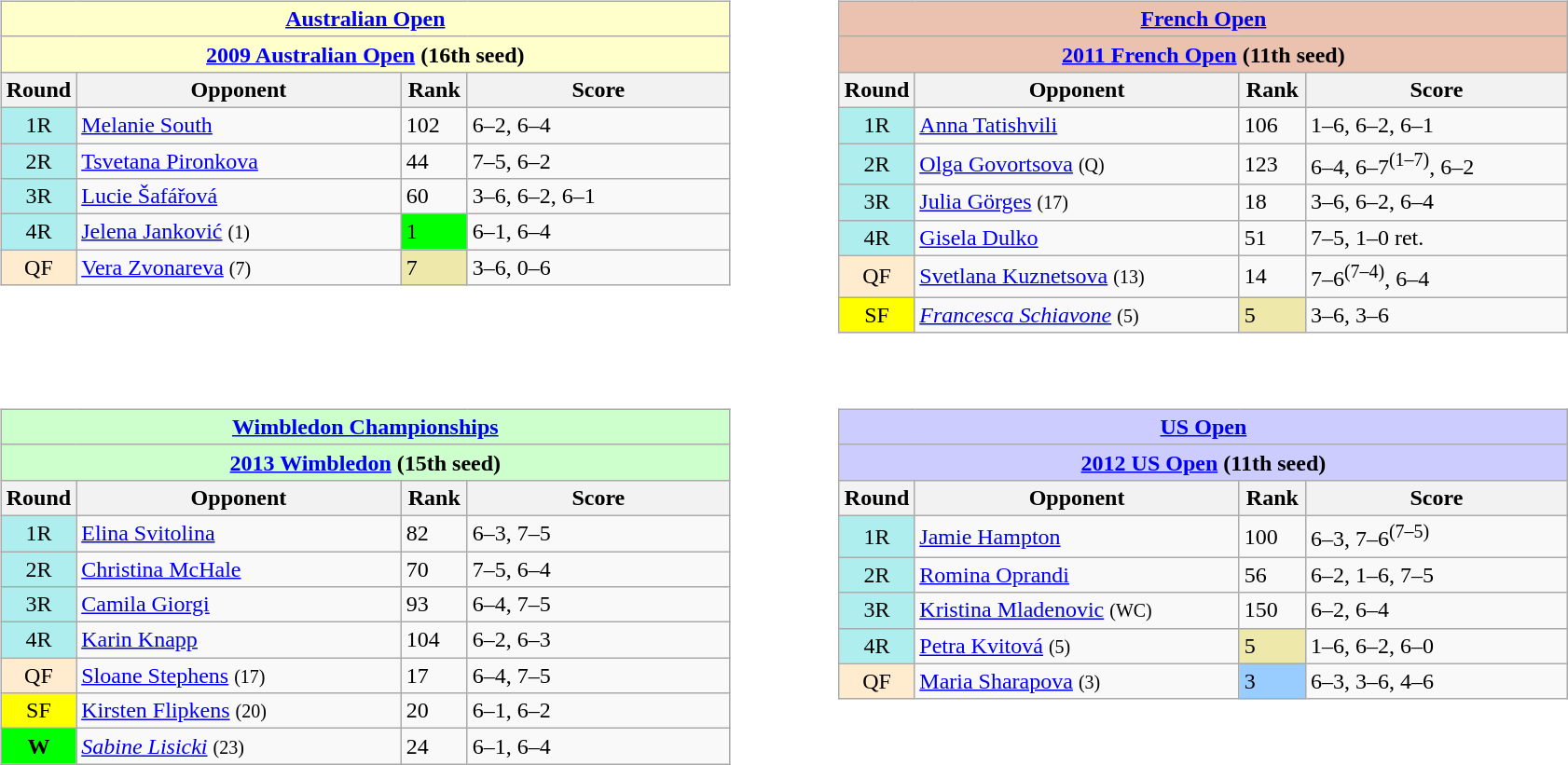<table style="width:95%">
<tr valign=top>
<td><br><table class="wikitable nowrap" style="float:left">
<tr>
<th colspan=4 style="background:#ffc;"><a href='#'>Australian Open</a></th>
</tr>
<tr>
<th colspan=4 style="background:#ffc;"><a href='#'>2009 Australian Open</a> (16th seed)</th>
</tr>
<tr>
<th>Round</th>
<th width=225>Opponent</th>
<th width=40>Rank</th>
<th width=180>Score</th>
</tr>
<tr>
<td align=center bgcolor=afeeee>1R</td>
<td> <a href='#'>Melanie South</a></td>
<td>102</td>
<td>6–2, 6–4</td>
</tr>
<tr>
<td align=center bgcolor=afeeee>2R</td>
<td> <a href='#'>Tsvetana Pironkova</a></td>
<td>44</td>
<td>7–5, 6–2</td>
</tr>
<tr>
<td align=center bgcolor=afeeee>3R</td>
<td> <a href='#'>Lucie Šafářová</a></td>
<td>60</td>
<td>3–6, 6–2, 6–1</td>
</tr>
<tr>
<td align=center bgcolor=afeeee>4R</td>
<td> <a href='#'>Jelena Janković</a> <small>(1)</small></td>
<td bgcolor=lime>1</td>
<td>6–1, 6–4</td>
</tr>
<tr>
<td align=center bgcolor=ffebcd>QF</td>
<td> <a href='#'>Vera Zvonareva</a> <small>(7)</small></td>
<td bgcolor=eee8AA>7</td>
<td>3–6, 0–6</td>
</tr>
</table>
</td>
<td><br><table class="wikitable nowrap" style="float:left">
<tr>
<th colspan=4 style="background:#ebc2af;"><a href='#'>French Open</a></th>
</tr>
<tr>
<th colspan=4 style="background:#ebc2af;"><a href='#'>2011 French Open</a> (11th seed)</th>
</tr>
<tr>
<th>Round</th>
<th width=225>Opponent</th>
<th width=40>Rank</th>
<th width=180>Score</th>
</tr>
<tr>
<td align=center bgcolor=afeeee>1R</td>
<td> <a href='#'>Anna Tatishvili</a></td>
<td>106</td>
<td>1–6, 6–2, 6–1</td>
</tr>
<tr>
<td align=center bgcolor=afeeee>2R</td>
<td> <a href='#'>Olga Govortsova</a> <small>(Q)</small></td>
<td>123</td>
<td>6–4, 6–7<sup>(1–7)</sup>, 6–2</td>
</tr>
<tr>
<td align=center bgcolor=afeeee>3R</td>
<td> <a href='#'>Julia Görges</a> <small>(17)</small></td>
<td>18</td>
<td>3–6, 6–2, 6–4</td>
</tr>
<tr>
<td align=center bgcolor=afeeee>4R</td>
<td> <a href='#'>Gisela Dulko</a></td>
<td>51</td>
<td>7–5, 1–0 ret.</td>
</tr>
<tr>
<td align=center bgcolor=ffebcd>QF</td>
<td> <a href='#'>Svetlana Kuznetsova</a> <small>(13)</small></td>
<td>14</td>
<td>7–6<sup>(7–4)</sup>, 6–4</td>
</tr>
<tr>
<td align=center bgcolor=yellow>SF</td>
<td> <em><a href='#'>Francesca Schiavone</a></em> <small>(5)</small></td>
<td bgcolor=eee8AA>5</td>
<td>3–6, 3–6</td>
</tr>
</table>
</td>
</tr>
<tr valign=top>
<td><br><table class="wikitable nowrap" style="float:left">
<tr>
<th colspan=4 style="background:#cfc;"><a href='#'>Wimbledon Championships</a></th>
</tr>
<tr>
<th colspan=4 style="background:#cfc;"><a href='#'>2013 Wimbledon</a> (15th seed)</th>
</tr>
<tr>
<th>Round</th>
<th width=225>Opponent</th>
<th width=40>Rank</th>
<th width=180>Score</th>
</tr>
<tr>
<td align=center bgcolor=afeeee>1R</td>
<td> <a href='#'>Elina Svitolina</a></td>
<td>82</td>
<td>6–3, 7–5</td>
</tr>
<tr>
<td align=center bgcolor=afeeee>2R</td>
<td> <a href='#'>Christina McHale</a></td>
<td>70</td>
<td>7–5, 6–4</td>
</tr>
<tr>
<td align=center bgcolor=afeeee>3R</td>
<td> <a href='#'>Camila Giorgi</a></td>
<td>93</td>
<td>6–4, 7–5</td>
</tr>
<tr>
<td align=center bgcolor=afeeee>4R</td>
<td> <a href='#'>Karin Knapp</a></td>
<td>104</td>
<td>6–2, 6–3</td>
</tr>
<tr>
<td align=center bgcolor=ffebcd>QF</td>
<td> <a href='#'>Sloane Stephens</a> <small>(17)</small></td>
<td>17</td>
<td>6–4, 7–5</td>
</tr>
<tr>
<td align=center bgcolor=yellow>SF</td>
<td> <a href='#'>Kirsten Flipkens</a> <small>(20)</small></td>
<td>20</td>
<td>6–1, 6–2</td>
</tr>
<tr>
<td align=center bgcolor=lime><strong>W</strong></td>
<td> <em><a href='#'>Sabine Lisicki</a></em> <small>(23)</small></td>
<td>24</td>
<td>6–1, 6–4</td>
</tr>
</table>
</td>
<td><br><table class="wikitable nowrap" style="float:left">
<tr>
<th colspan=4 style="background:#ccf;"><a href='#'>US Open</a></th>
</tr>
<tr>
<th colspan=4 style="background:#ccf;"><a href='#'>2012 US Open</a> (11th seed)</th>
</tr>
<tr>
<th>Round</th>
<th width=225>Opponent</th>
<th width=40>Rank</th>
<th width=180>Score</th>
</tr>
<tr>
<td align=center bgcolor=afeeee>1R</td>
<td> <a href='#'>Jamie Hampton</a></td>
<td>100</td>
<td>6–3, 7–6<sup>(7–5)</sup></td>
</tr>
<tr>
<td align=center bgcolor=afeeee>2R</td>
<td> <a href='#'>Romina Oprandi</a></td>
<td>56</td>
<td>6–2, 1–6, 7–5</td>
</tr>
<tr>
<td align=center bgcolor=afeeee>3R</td>
<td> <a href='#'>Kristina Mladenovic</a> <small>(WC)</small></td>
<td>150</td>
<td>6–2, 6–4</td>
</tr>
<tr>
<td align=center bgcolor=afeeee>4R</td>
<td> <a href='#'>Petra Kvitová</a> <small>(5)</small></td>
<td bgcolor=eee8AA>5</td>
<td>1–6, 6–2, 6–0</td>
</tr>
<tr>
<td align=center bgcolor=ffebcd>QF</td>
<td> <a href='#'>Maria Sharapova</a> <small>(3)</small></td>
<td bgcolor=99ccff>3</td>
<td>6–3, 3–6, 4–6</td>
</tr>
</table>
</td>
</tr>
</table>
